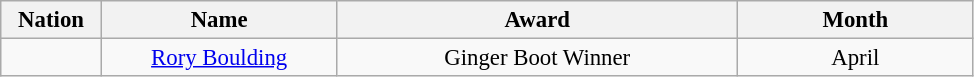<table class="wikitable" style="font-size: 95%; text-align: center;">
<tr>
<th width=60>Nation</th>
<th width=150>Name</th>
<th width=260>Award</th>
<th width=150>Month</th>
</tr>
<tr>
<td></td>
<td><a href='#'>Rory Boulding</a></td>
<td>Ginger Boot Winner</td>
<td>April</td>
</tr>
</table>
